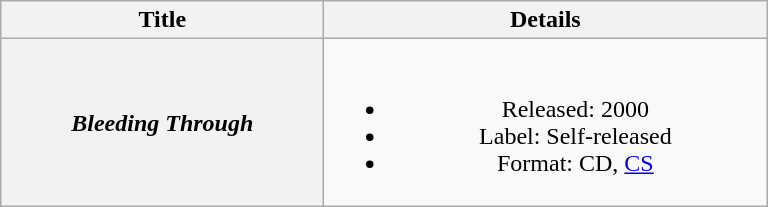<table class="wikitable plainrowheaders" style="text-align:center;" border="1">
<tr>
<th scope="col" style="width:13em;">Title</th>
<th scope="col" style="width:18em;">Details</th>
</tr>
<tr>
<th scope="row"><em>Bleeding Through</em></th>
<td><br><ul><li>Released: 2000</li><li>Label: Self-released</li><li>Format: CD, <a href='#'>CS</a></li></ul></td>
</tr>
</table>
